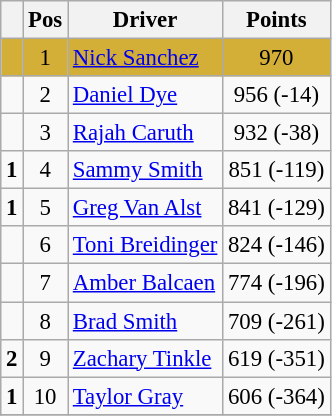<table class="wikitable" style="font-size: 95%;">
<tr>
<th></th>
<th>Pos</th>
<th>Driver</th>
<th>Points</th>
</tr>
<tr style="background:#D4AF37;">
<td align="left"></td>
<td style="text-align:center;">1</td>
<td><a href='#'>Nick Sanchez</a></td>
<td style="text-align:center;">970</td>
</tr>
<tr>
<td align="left"></td>
<td style="text-align:center;">2</td>
<td><a href='#'>Daniel Dye</a></td>
<td style="text-align:center;">956 (-14)</td>
</tr>
<tr>
<td align="left"></td>
<td style="text-align:center;">3</td>
<td><a href='#'>Rajah Caruth</a></td>
<td style="text-align:center;">932 (-38)</td>
</tr>
<tr>
<td align="left"> <strong>1</strong></td>
<td style="text-align:center;">4</td>
<td><a href='#'>Sammy Smith</a></td>
<td style="text-align:center;">851 (-119)</td>
</tr>
<tr>
<td align="left"> <strong>1</strong></td>
<td style="text-align:center;">5</td>
<td><a href='#'>Greg Van Alst</a></td>
<td style="text-align:center;">841 (-129)</td>
</tr>
<tr>
<td align="left"></td>
<td style="text-align:center;">6</td>
<td><a href='#'>Toni Breidinger</a></td>
<td style="text-align:center;">824 (-146)</td>
</tr>
<tr>
<td align="left"></td>
<td style="text-align:center;">7</td>
<td><a href='#'>Amber Balcaen</a></td>
<td style="text-align:center;">774 (-196)</td>
</tr>
<tr>
<td align="left"></td>
<td style="text-align:center;">8</td>
<td><a href='#'>Brad Smith</a></td>
<td style="text-align:center;">709 (-261)</td>
</tr>
<tr>
<td align="left"> <strong>2</strong></td>
<td style="text-align:center;">9</td>
<td><a href='#'>Zachary Tinkle</a></td>
<td style="text-align:center;">619 (-351)</td>
</tr>
<tr>
<td align="left"> <strong>1</strong></td>
<td style="text-align:center;">10</td>
<td><a href='#'>Taylor Gray</a></td>
<td style="text-align:center;">606 (-364)</td>
</tr>
<tr class="sortbottom">
</tr>
</table>
